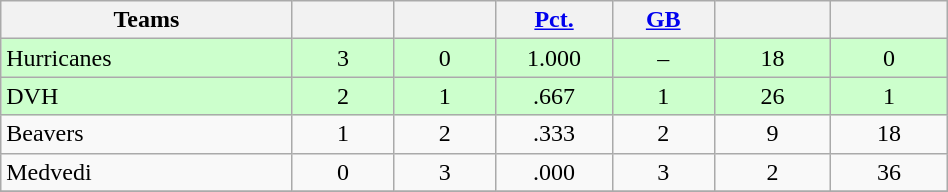<table class="wikitable" width="50%" style="text-align:center;">
<tr>
<th width="20%">Teams</th>
<th width="7%"></th>
<th width="7%"></th>
<th width="8%"><a href='#'>Pct.</a></th>
<th width="7%"><a href='#'>GB</a></th>
<th width="8%"></th>
<th width="8%"></th>
</tr>
<tr bgcolor="#CCFFCC">
<td align=left>Hurricanes </td>
<td>3</td>
<td>0</td>
<td>1.000</td>
<td>–</td>
<td>18</td>
<td>0</td>
</tr>
<tr bgcolor="#CCFFCC">
<td align=left>DVH </td>
<td>2</td>
<td>1</td>
<td>.667</td>
<td>1</td>
<td>26</td>
<td>1</td>
</tr>
<tr>
<td align=left>Beavers </td>
<td>1</td>
<td>2</td>
<td>.333</td>
<td>2</td>
<td>9</td>
<td>18</td>
</tr>
<tr>
<td align=left>Medvedi </td>
<td>0</td>
<td>3</td>
<td>.000</td>
<td>3</td>
<td>2</td>
<td>36</td>
</tr>
<tr>
</tr>
</table>
